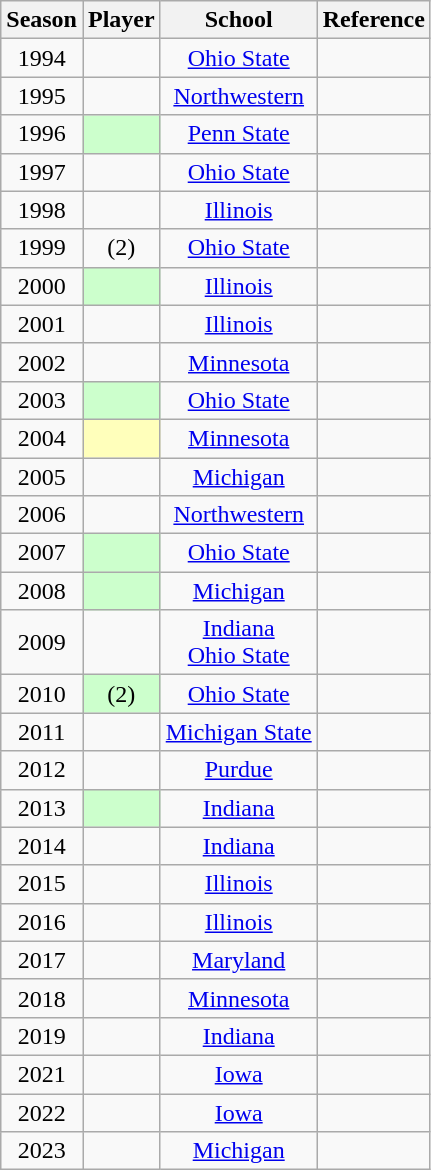<table class="wikitable sortable">
<tr>
<th>Season</th>
<th>Player</th>
<th>School</th>
<th class="unsortable">Reference</th>
</tr>
<tr align=center>
<td>1994</td>
<td></td>
<td><a href='#'>Ohio State</a></td>
<td style="text-align:center;"></td>
</tr>
<tr align=center>
<td>1995</td>
<td></td>
<td><a href='#'>Northwestern</a></td>
<td style="text-align:center;"></td>
</tr>
<tr align=center>
<td>1996</td>
<td style="text-align:center;background:#cfc"></td>
<td><a href='#'>Penn State</a></td>
<td style="text-align:center;"></td>
</tr>
<tr align=center>
<td>1997</td>
<td></td>
<td><a href='#'>Ohio State</a></td>
<td style="text-align:center;"></td>
</tr>
<tr align=center>
<td>1998</td>
<td></td>
<td><a href='#'>Illinois</a></td>
<td style="text-align:center;"></td>
</tr>
<tr align=center>
<td>1999</td>
<td> (2)</td>
<td><a href='#'>Ohio State</a></td>
<td style="text-align:center;"></td>
</tr>
<tr align=center>
<td>2000</td>
<td style="text-align:center;background:#cfc"></td>
<td><a href='#'>Illinois</a></td>
<td style="text-align:center;"></td>
</tr>
<tr align=center>
<td>2001</td>
<td></td>
<td><a href='#'>Illinois</a></td>
<td style="text-align:center;"></td>
</tr>
<tr align=center>
<td>2002</td>
<td></td>
<td><a href='#'>Minnesota</a></td>
<td style="text-align:center;"></td>
</tr>
<tr align=center>
<td>2003</td>
<td style="text-align:center;background:#cfc"></td>
<td><a href='#'>Ohio State</a></td>
<td style="text-align:center;"></td>
</tr>
<tr align=center>
<td>2004</td>
<td style="text-align:center;background:#ffffbb"></td>
<td><a href='#'>Minnesota</a></td>
<td style="text-align:center;"></td>
</tr>
<tr align=center>
<td>2005</td>
<td></td>
<td><a href='#'>Michigan</a></td>
<td style="text-align:center;"></td>
</tr>
<tr align=center>
<td>2006</td>
<td></td>
<td><a href='#'>Northwestern</a></td>
<td style="text-align:center;"></td>
</tr>
<tr align=center>
<td>2007</td>
<td style="text-align:center;background:#cfc"></td>
<td><a href='#'>Ohio State</a></td>
<td style="text-align:center;"></td>
</tr>
<tr align=center>
<td>2008</td>
<td style="text-align:center;background:#cfc"></td>
<td><a href='#'>Michigan</a></td>
<td style="text-align:center;"></td>
</tr>
<tr align=center>
<td>2009</td>
<td><br></td>
<td><a href='#'>Indiana</a><br><a href='#'>Ohio State</a></td>
<td style="text-align:center;"></td>
</tr>
<tr align=center>
<td>2010</td>
<td style="text-align:center;background:#cfc"> (2)</td>
<td><a href='#'>Ohio State</a></td>
<td style="text-align:center;"></td>
</tr>
<tr align=center>
<td>2011</td>
<td></td>
<td><a href='#'>Michigan State</a></td>
<td style="text-align:center;"></td>
</tr>
<tr align=center>
<td>2012</td>
<td></td>
<td><a href='#'>Purdue</a></td>
<td style="text-align:center;"></td>
</tr>
<tr align=center>
<td>2013</td>
<td style="text-align:center;background:#cfc"></td>
<td><a href='#'>Indiana</a></td>
<td style="text-align:center;"></td>
</tr>
<tr align=center>
<td>2014</td>
<td></td>
<td><a href='#'>Indiana</a></td>
<td style="text-align:center;"></td>
</tr>
<tr align=center>
<td>2015</td>
<td></td>
<td><a href='#'>Illinois</a></td>
<td style="text-align:center;"></td>
</tr>
<tr align=center>
<td>2016</td>
<td></td>
<td><a href='#'>Illinois</a></td>
<td style="text-align:center;"></td>
</tr>
<tr align=center>
<td>2017</td>
<td></td>
<td><a href='#'>Maryland</a></td>
<td style="text-align:center;"></td>
</tr>
<tr align=center>
<td>2018</td>
<td></td>
<td><a href='#'>Minnesota</a></td>
<td style="text-align:center;"></td>
</tr>
<tr align=center>
<td>2019</td>
<td></td>
<td><a href='#'>Indiana</a></td>
<td style="text-align:center;"></td>
</tr>
<tr align=center>
<td>2021</td>
<td></td>
<td><a href='#'>Iowa</a></td>
<td style="text-align:center;"></td>
</tr>
<tr align=center>
<td>2022</td>
<td></td>
<td><a href='#'>Iowa</a></td>
<td style="text-align:center;"></td>
</tr>
<tr align=center>
<td>2023</td>
<td></td>
<td><a href='#'>Michigan</a></td>
<td style="text-align:center;"></td>
</tr>
</table>
